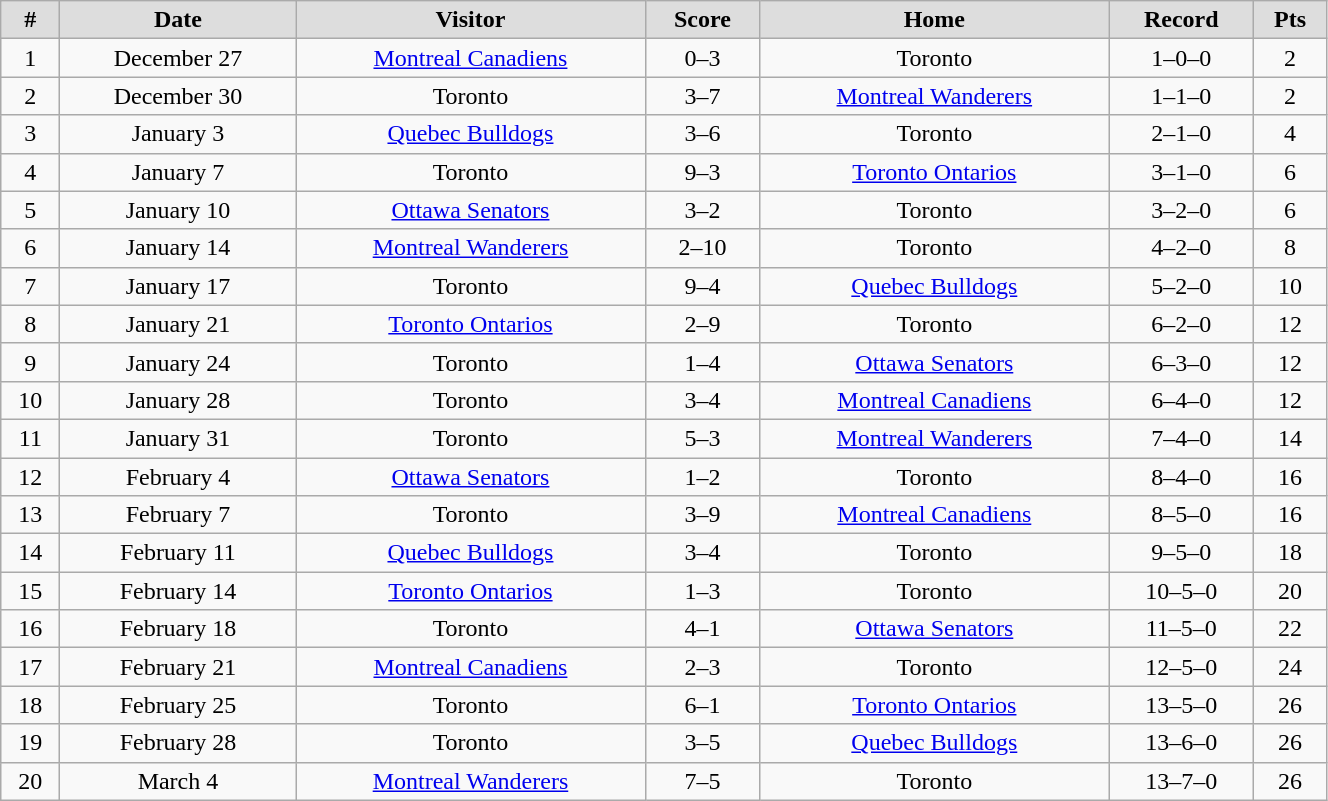<table class="wikitable" width="70%">
<tr align="center"  bgcolor="#dddddd">
<td><strong>#</strong></td>
<td><strong>Date</strong></td>
<td><strong>Visitor</strong></td>
<td><strong>Score</strong></td>
<td><strong>Home</strong></td>
<td><strong>Record</strong></td>
<td><strong>Pts</strong></td>
</tr>
<tr align="center" >
<td>1</td>
<td>December 27</td>
<td><a href='#'>Montreal Canadiens</a></td>
<td>0–3</td>
<td>Toronto</td>
<td>1–0–0</td>
<td>2</td>
</tr>
<tr align="center" >
<td>2</td>
<td>December 30</td>
<td>Toronto</td>
<td>3–7</td>
<td><a href='#'>Montreal Wanderers</a></td>
<td>1–1–0</td>
<td>2</td>
</tr>
<tr align="center" >
<td>3</td>
<td>January 3</td>
<td><a href='#'>Quebec Bulldogs</a></td>
<td>3–6</td>
<td>Toronto</td>
<td>2–1–0</td>
<td>4</td>
</tr>
<tr align="center" >
<td>4</td>
<td>January 7</td>
<td>Toronto</td>
<td>9–3</td>
<td><a href='#'>Toronto Ontarios</a></td>
<td>3–1–0</td>
<td>6</td>
</tr>
<tr align="center" >
<td>5</td>
<td>January 10</td>
<td><a href='#'>Ottawa Senators</a></td>
<td>3–2</td>
<td>Toronto</td>
<td>3–2–0</td>
<td>6</td>
</tr>
<tr align="center" >
<td>6</td>
<td>January 14</td>
<td><a href='#'>Montreal Wanderers</a></td>
<td>2–10</td>
<td>Toronto</td>
<td>4–2–0</td>
<td>8</td>
</tr>
<tr align="center" >
<td>7</td>
<td>January 17</td>
<td>Toronto</td>
<td>9–4</td>
<td><a href='#'>Quebec Bulldogs</a></td>
<td>5–2–0</td>
<td>10</td>
</tr>
<tr align="center" >
<td>8</td>
<td>January 21</td>
<td><a href='#'>Toronto Ontarios</a></td>
<td>2–9</td>
<td>Toronto</td>
<td>6–2–0</td>
<td>12</td>
</tr>
<tr align="center" >
<td>9</td>
<td>January 24</td>
<td>Toronto</td>
<td>1–4</td>
<td><a href='#'>Ottawa Senators</a></td>
<td>6–3–0</td>
<td>12</td>
</tr>
<tr align="center" >
<td>10</td>
<td>January 28</td>
<td>Toronto</td>
<td>3–4</td>
<td><a href='#'>Montreal Canadiens</a></td>
<td>6–4–0</td>
<td>12</td>
</tr>
<tr align="center" >
<td>11</td>
<td>January 31</td>
<td>Toronto</td>
<td>5–3</td>
<td><a href='#'>Montreal Wanderers</a></td>
<td>7–4–0</td>
<td>14</td>
</tr>
<tr align="center" >
<td>12</td>
<td>February 4</td>
<td><a href='#'>Ottawa Senators</a></td>
<td>1–2</td>
<td>Toronto</td>
<td>8–4–0</td>
<td>16</td>
</tr>
<tr align="center" >
<td>13</td>
<td>February 7</td>
<td>Toronto</td>
<td>3–9</td>
<td><a href='#'>Montreal Canadiens</a></td>
<td>8–5–0</td>
<td>16</td>
</tr>
<tr align="center" >
<td>14</td>
<td>February 11</td>
<td><a href='#'>Quebec Bulldogs</a></td>
<td>3–4</td>
<td>Toronto</td>
<td>9–5–0</td>
<td>18</td>
</tr>
<tr align="center" >
<td>15</td>
<td>February 14</td>
<td><a href='#'>Toronto Ontarios</a></td>
<td>1–3</td>
<td>Toronto</td>
<td>10–5–0</td>
<td>20</td>
</tr>
<tr align="center" >
<td>16</td>
<td>February 18</td>
<td>Toronto</td>
<td>4–1</td>
<td><a href='#'>Ottawa Senators</a></td>
<td>11–5–0</td>
<td>22</td>
</tr>
<tr align="center" >
<td>17</td>
<td>February 21</td>
<td><a href='#'>Montreal Canadiens</a></td>
<td>2–3</td>
<td>Toronto</td>
<td>12–5–0</td>
<td>24</td>
</tr>
<tr align="center" >
<td>18</td>
<td>February 25</td>
<td>Toronto</td>
<td>6–1</td>
<td><a href='#'>Toronto Ontarios</a></td>
<td>13–5–0</td>
<td>26</td>
</tr>
<tr align="center" >
<td>19</td>
<td>February 28</td>
<td>Toronto</td>
<td>3–5</td>
<td><a href='#'>Quebec Bulldogs</a></td>
<td>13–6–0</td>
<td>26</td>
</tr>
<tr align="center" >
<td>20</td>
<td>March 4</td>
<td><a href='#'>Montreal Wanderers</a></td>
<td>7–5</td>
<td>Toronto</td>
<td>13–7–0</td>
<td>26</td>
</tr>
</table>
